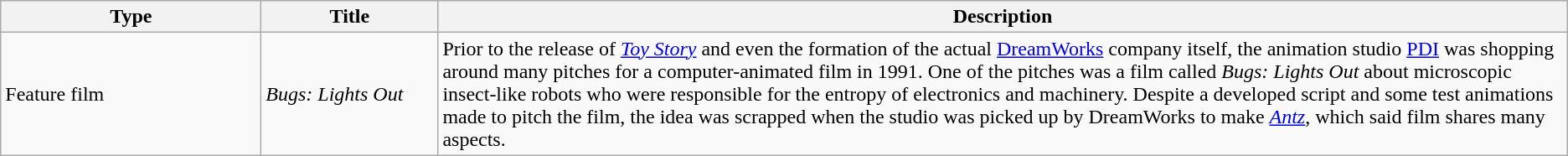<table class="wikitable">
<tr>
<th style="width:150pt;">Type</th>
<th style="width:100pt;">Title</th>
<th>Description</th>
</tr>
<tr>
<td>Feature film</td>
<td><em>Bugs: Lights Out</em></td>
<td>Prior to the release of <em><a href='#'>Toy Story</a></em> and even the formation of the actual <a href='#'>DreamWorks</a> company itself, the animation studio <a href='#'>PDI</a> was shopping around many pitches for a computer-animated film in 1991. One of the pitches was a film called <em>Bugs: Lights Out</em> about microscopic insect-like robots who were responsible for the entropy of electronics and machinery. Despite a developed script and some test animations made to pitch the film, the idea was scrapped when the studio was picked up by DreamWorks to make <em><a href='#'>Antz</a></em>, which said film shares many aspects.</td>
</tr>
</table>
